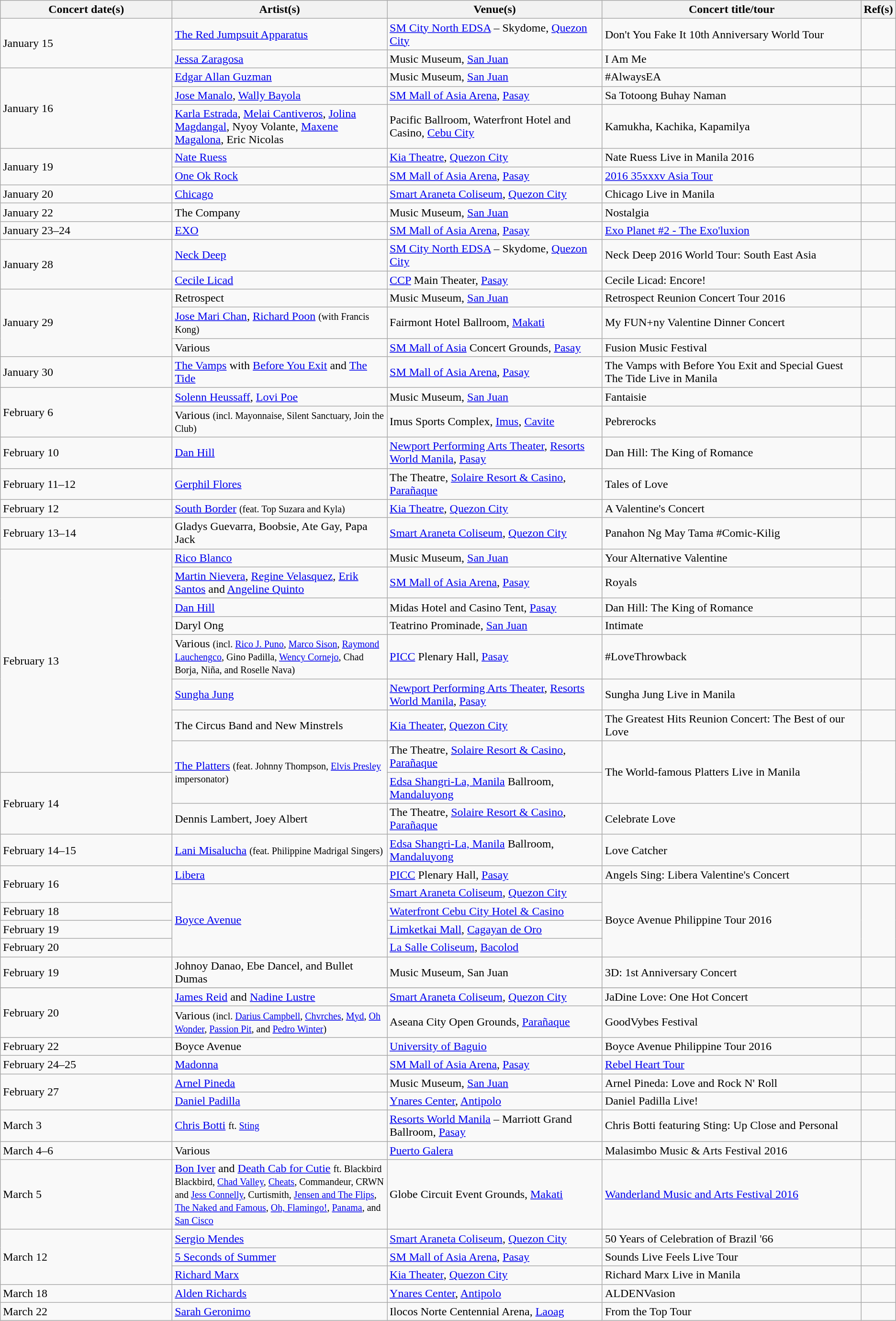<table class="wikitable sortable" style="font-size: 100%; width=100%;">
<tr style="text-align:center;">
<th style="width: 20%;" scope="col">Concert date(s)</th>
<th style="width: 25%;" scope="col">Artist(s)</th>
<th style="width: 25%;" scope="col">Venue(s)</th>
<th style="width: 40%;" scope="col">Concert title/tour</th>
<th style="width: 10%;" scope="col">Ref(s)</th>
</tr>
<tr>
<td rowspan=2>January 15</td>
<td><a href='#'>The Red Jumpsuit Apparatus</a></td>
<td><a href='#'>SM City North EDSA</a> – Skydome, <a href='#'>Quezon City</a></td>
<td>Don't You Fake It 10th Anniversary World Tour</td>
<td></td>
</tr>
<tr>
<td><a href='#'>Jessa Zaragosa</a></td>
<td>Music Museum, <a href='#'>San Juan</a></td>
<td>I Am Me</td>
<td></td>
</tr>
<tr>
<td rowspan=3>January 16</td>
<td><a href='#'>Edgar Allan Guzman</a></td>
<td>Music Museum, <a href='#'>San Juan</a></td>
<td>#AlwaysEA</td>
<td></td>
</tr>
<tr>
<td><a href='#'>Jose Manalo</a>, <a href='#'>Wally Bayola</a></td>
<td><a href='#'>SM Mall of Asia Arena</a>, <a href='#'>Pasay</a></td>
<td>Sa Totoong Buhay Naman</td>
<td></td>
</tr>
<tr>
<td><a href='#'>Karla Estrada</a>, <a href='#'>Melai Cantiveros</a>, <a href='#'>Jolina Magdangal</a>, Nyoy Volante, <a href='#'>Maxene Magalona</a>, Eric Nicolas</td>
<td>Pacific Ballroom, Waterfront Hotel and Casino, <a href='#'>Cebu City</a></td>
<td>Kamukha, Kachika, Kapamilya</td>
<td></td>
</tr>
<tr>
<td rowspan=2>January 19</td>
<td><a href='#'>Nate Ruess</a></td>
<td><a href='#'>Kia Theatre</a>, <a href='#'>Quezon City</a></td>
<td>Nate Ruess Live in Manila 2016</td>
<td></td>
</tr>
<tr>
<td><a href='#'>One Ok Rock</a></td>
<td><a href='#'>SM Mall of Asia Arena</a>, <a href='#'>Pasay</a></td>
<td><a href='#'>2016 35xxxv Asia Tour</a></td>
<td></td>
</tr>
<tr>
<td>January 20</td>
<td><a href='#'>Chicago</a></td>
<td><a href='#'>Smart Araneta Coliseum</a>, <a href='#'>Quezon City</a></td>
<td>Chicago Live in Manila</td>
<td></td>
</tr>
<tr>
<td>January 22</td>
<td>The Company</td>
<td>Music Museum, <a href='#'>San Juan</a></td>
<td>Nostalgia</td>
<td></td>
</tr>
<tr>
<td>January 23–24</td>
<td><a href='#'>EXO</a></td>
<td><a href='#'>SM Mall of Asia Arena</a>, <a href='#'>Pasay</a></td>
<td><a href='#'>Exo Planet #2 - The Exo'luxion</a></td>
<td></td>
</tr>
<tr>
<td rowspan=2>January 28</td>
<td><a href='#'>Neck Deep</a></td>
<td><a href='#'>SM City North EDSA</a> – Skydome, <a href='#'>Quezon City</a></td>
<td>Neck Deep 2016 World Tour: South East Asia</td>
<td></td>
</tr>
<tr>
<td><a href='#'>Cecile Licad</a></td>
<td><a href='#'>CCP</a> Main Theater, <a href='#'>Pasay</a></td>
<td>Cecile Licad: Encore!</td>
<td></td>
</tr>
<tr>
<td rowspan=3>January 29</td>
<td>Retrospect</td>
<td>Music Museum, <a href='#'>San Juan</a></td>
<td>Retrospect Reunion Concert Tour 2016</td>
<td></td>
</tr>
<tr>
<td><a href='#'>Jose Mari Chan</a>, <a href='#'>Richard Poon</a> <small>(with Francis Kong)</small></td>
<td>Fairmont Hotel Ballroom, <a href='#'>Makati</a></td>
<td>My FUN+ny Valentine Dinner Concert</td>
<td></td>
</tr>
<tr>
<td>Various</td>
<td><a href='#'>SM Mall of Asia</a> Concert Grounds, <a href='#'>Pasay</a></td>
<td>Fusion Music Festival</td>
<td></td>
</tr>
<tr>
<td>January 30</td>
<td><a href='#'>The Vamps</a> with <a href='#'>Before You Exit</a> and <a href='#'>The Tide</a></td>
<td><a href='#'>SM Mall of Asia Arena</a>, <a href='#'>Pasay</a></td>
<td>The Vamps with Before You Exit and Special Guest The Tide Live in Manila</td>
<td></td>
</tr>
<tr>
<td rowspan=2>February 6</td>
<td><a href='#'>Solenn Heussaff</a>, <a href='#'>Lovi Poe</a></td>
<td>Music Museum, <a href='#'>San Juan</a></td>
<td>Fantaisie</td>
<td></td>
</tr>
<tr>
<td>Various <small>(incl. Mayonnaise, Silent Sanctuary, Join the Club)</small></td>
<td>Imus Sports Complex, <a href='#'>Imus</a>, <a href='#'>Cavite</a></td>
<td>Pebrerocks</td>
<td></td>
</tr>
<tr>
<td>February 10</td>
<td><a href='#'>Dan Hill</a></td>
<td><a href='#'>Newport Performing Arts Theater</a>, <a href='#'>Resorts World Manila</a>, <a href='#'>Pasay</a></td>
<td>Dan Hill: The King of Romance</td>
<td></td>
</tr>
<tr>
<td>February 11–12</td>
<td><a href='#'>Gerphil Flores</a></td>
<td>The Theatre, <a href='#'>Solaire Resort & Casino</a>, <a href='#'>Parañaque</a></td>
<td>Tales of Love</td>
<td></td>
</tr>
<tr>
<td>February 12</td>
<td><a href='#'>South Border</a> <small>(feat. Top Suzara and Kyla)</small></td>
<td><a href='#'>Kia Theatre</a>, <a href='#'>Quezon City</a></td>
<td>A Valentine's Concert</td>
<td></td>
</tr>
<tr>
<td>February 13–14</td>
<td>Gladys Guevarra, Boobsie, Ate Gay, Papa Jack</td>
<td><a href='#'>Smart Araneta Coliseum</a>, <a href='#'>Quezon City</a></td>
<td>Panahon Ng May Tama #Comic-Kilig</td>
<td></td>
</tr>
<tr>
<td rowspan=8>February 13</td>
<td><a href='#'>Rico Blanco</a></td>
<td>Music Museum, <a href='#'>San Juan</a></td>
<td>Your Alternative Valentine</td>
<td></td>
</tr>
<tr>
<td><a href='#'>Martin Nievera</a>, <a href='#'>Regine Velasquez</a>, <a href='#'>Erik Santos</a> and <a href='#'>Angeline Quinto</a></td>
<td><a href='#'>SM Mall of Asia Arena</a>, <a href='#'>Pasay</a></td>
<td>Royals</td>
<td></td>
</tr>
<tr>
<td><a href='#'>Dan Hill</a></td>
<td>Midas Hotel and Casino Tent, <a href='#'>Pasay</a></td>
<td>Dan Hill: The King of Romance</td>
<td></td>
</tr>
<tr>
<td>Daryl Ong</td>
<td>Teatrino Prominade, <a href='#'>San Juan</a></td>
<td>Intimate</td>
<td></td>
</tr>
<tr>
<td>Various <small>(incl. <a href='#'>Rico J. Puno</a>, <a href='#'>Marco Sison</a>, <a href='#'>Raymond Lauchengco</a>, Gino Padilla, <a href='#'>Wency Cornejo</a>, Chad Borja, Niña, and Roselle Nava)</small></td>
<td><a href='#'>PICC</a> Plenary Hall, <a href='#'>Pasay</a></td>
<td>#LoveThrowback</td>
<td></td>
</tr>
<tr>
<td><a href='#'>Sungha Jung</a></td>
<td><a href='#'>Newport Performing Arts Theater</a>, <a href='#'>Resorts World Manila</a>, <a href='#'>Pasay</a></td>
<td>Sungha Jung Live in Manila</td>
<td></td>
</tr>
<tr>
<td>The Circus Band and New Minstrels</td>
<td><a href='#'>Kia Theater</a>, <a href='#'>Quezon City</a></td>
<td>The Greatest Hits Reunion Concert: The Best of our Love</td>
<td></td>
</tr>
<tr>
<td rowspan=2><a href='#'>The Platters</a> <small>(feat. Johnny Thompson, <a href='#'>Elvis Presley</a> impersonator)</small></td>
<td>The Theatre, <a href='#'>Solaire Resort & Casino</a>, <a href='#'>Parañaque</a></td>
<td rowspan=2>The World-famous Platters Live in Manila</td>
<td rowspan=2></td>
</tr>
<tr>
<td rowspan=2>February 14</td>
<td><a href='#'>Edsa Shangri-La, Manila</a> Ballroom, <a href='#'>Mandaluyong</a></td>
</tr>
<tr>
<td>Dennis Lambert, Joey Albert</td>
<td>The Theatre, <a href='#'>Solaire Resort & Casino</a>, <a href='#'>Parañaque</a></td>
<td>Celebrate Love</td>
<td></td>
</tr>
<tr>
<td>February 14–15</td>
<td><a href='#'>Lani Misalucha</a> <small>(feat. Philippine Madrigal Singers)</small></td>
<td><a href='#'>Edsa Shangri-La, Manila</a> Ballroom, <a href='#'>Mandaluyong</a></td>
<td>Love Catcher</td>
<td></td>
</tr>
<tr>
<td rowspan=2>February 16</td>
<td><a href='#'>Libera</a></td>
<td><a href='#'>PICC</a> Plenary Hall, <a href='#'>Pasay</a></td>
<td>Angels Sing: Libera Valentine's Concert</td>
<td></td>
</tr>
<tr>
<td rowspan=4><a href='#'>Boyce Avenue</a></td>
<td><a href='#'>Smart Araneta Coliseum</a>, <a href='#'>Quezon City</a></td>
<td rowspan=4>Boyce Avenue Philippine Tour 2016</td>
<td rowspan=4></td>
</tr>
<tr>
<td>February 18</td>
<td><a href='#'>Waterfront Cebu City Hotel & Casino</a></td>
</tr>
<tr>
<td>February 19</td>
<td><a href='#'>Limketkai Mall</a>, <a href='#'>Cagayan de Oro</a></td>
</tr>
<tr>
<td>February 20</td>
<td><a href='#'>La Salle Coliseum</a>, <a href='#'>Bacolod</a></td>
</tr>
<tr>
<td>February 19</td>
<td>Johnoy Danao, Ebe Dancel, and Bullet Dumas</td>
<td>Music Museum, San Juan</td>
<td>3D: 1st Anniversary Concert</td>
<td></td>
</tr>
<tr>
</tr>
<tr>
<td rowspan=2>February 20</td>
<td><a href='#'>James Reid</a> and <a href='#'>Nadine Lustre</a></td>
<td><a href='#'>Smart Araneta Coliseum</a>, <a href='#'>Quezon City</a></td>
<td>JaDine Love: One Hot Concert</td>
<td></td>
</tr>
<tr>
<td>Various <small>(incl. <a href='#'>Darius Campbell</a>, <a href='#'>Chvrches</a>, <a href='#'>Myd</a>, <a href='#'>Oh Wonder</a>, <a href='#'>Passion Pit</a>, and <a href='#'>Pedro Winter</a>)</small></td>
<td>Aseana City Open Grounds, <a href='#'>Parañaque</a></td>
<td>GoodVybes Festival</td>
<td></td>
</tr>
<tr>
<td>February 22</td>
<td>Boyce Avenue</td>
<td><a href='#'>University of Baguio</a></td>
<td>Boyce Avenue Philippine Tour 2016</td>
<td></td>
</tr>
<tr>
<td>February 24–25</td>
<td><a href='#'>Madonna</a></td>
<td><a href='#'>SM Mall of Asia Arena</a>, <a href='#'>Pasay</a></td>
<td><a href='#'>Rebel Heart Tour</a></td>
<td></td>
</tr>
<tr>
<td rowspan=2>February 27</td>
<td><a href='#'>Arnel Pineda</a></td>
<td>Music Museum, <a href='#'>San Juan</a></td>
<td>Arnel Pineda: Love and Rock N' Roll</td>
<td></td>
</tr>
<tr>
<td><a href='#'>Daniel Padilla</a></td>
<td><a href='#'>Ynares Center</a>, <a href='#'>Antipolo</a></td>
<td>Daniel Padilla Live!</td>
<td></td>
</tr>
<tr>
<td>March 3</td>
<td><a href='#'>Chris Botti</a> <small>ft. <a href='#'>Sting</a></small></td>
<td><a href='#'>Resorts World Manila</a> – Marriott Grand Ballroom, <a href='#'>Pasay</a></td>
<td>Chris Botti featuring Sting: Up Close and Personal</td>
<td></td>
</tr>
<tr>
<td>March 4–6</td>
<td>Various</td>
<td><a href='#'>Puerto Galera</a></td>
<td>Malasimbo Music & Arts Festival 2016</td>
<td></td>
</tr>
<tr>
<td>March 5</td>
<td><a href='#'>Bon Iver</a> and <a href='#'>Death Cab for Cutie</a> <small>ft. Blackbird Blackbird, <a href='#'>Chad Valley</a>, <a href='#'>Cheats</a>, Commandeur, CRWN and <a href='#'>Jess Connelly</a>, Curtismith, <a href='#'>Jensen and The Flips</a>, <a href='#'>The Naked and Famous</a>, <a href='#'>Oh, Flamingo!</a>, <a href='#'>Panama</a>, and <a href='#'>San Cisco</a></small></td>
<td>Globe Circuit Event Grounds, <a href='#'>Makati</a></td>
<td><a href='#'>Wanderland Music and Arts Festival 2016</a></td>
<td></td>
</tr>
<tr>
<td rowspan=3>March 12</td>
<td><a href='#'>Sergio Mendes</a></td>
<td><a href='#'>Smart Araneta Coliseum</a>, <a href='#'>Quezon City</a></td>
<td>50 Years of Celebration of Brazil '66</td>
<td></td>
</tr>
<tr>
<td><a href='#'>5 Seconds of Summer</a></td>
<td><a href='#'>SM Mall of Asia Arena</a>, <a href='#'>Pasay</a></td>
<td>Sounds Live Feels Live Tour</td>
<td></td>
</tr>
<tr>
<td><a href='#'>Richard Marx</a></td>
<td><a href='#'>Kia Theater</a>, <a href='#'>Quezon City</a></td>
<td>Richard Marx Live in Manila</td>
<td></td>
</tr>
<tr>
<td>March 18</td>
<td><a href='#'>Alden Richards</a></td>
<td><a href='#'>Ynares Center</a>, <a href='#'>Antipolo</a></td>
<td>ALDENVasion</td>
<td></td>
</tr>
<tr>
<td>March 22</td>
<td><a href='#'>Sarah Geronimo</a></td>
<td>Ilocos Norte Centennial Arena, <a href='#'>Laoag</a></td>
<td>From the Top Tour</td>
<td></td>
</tr>
</table>
